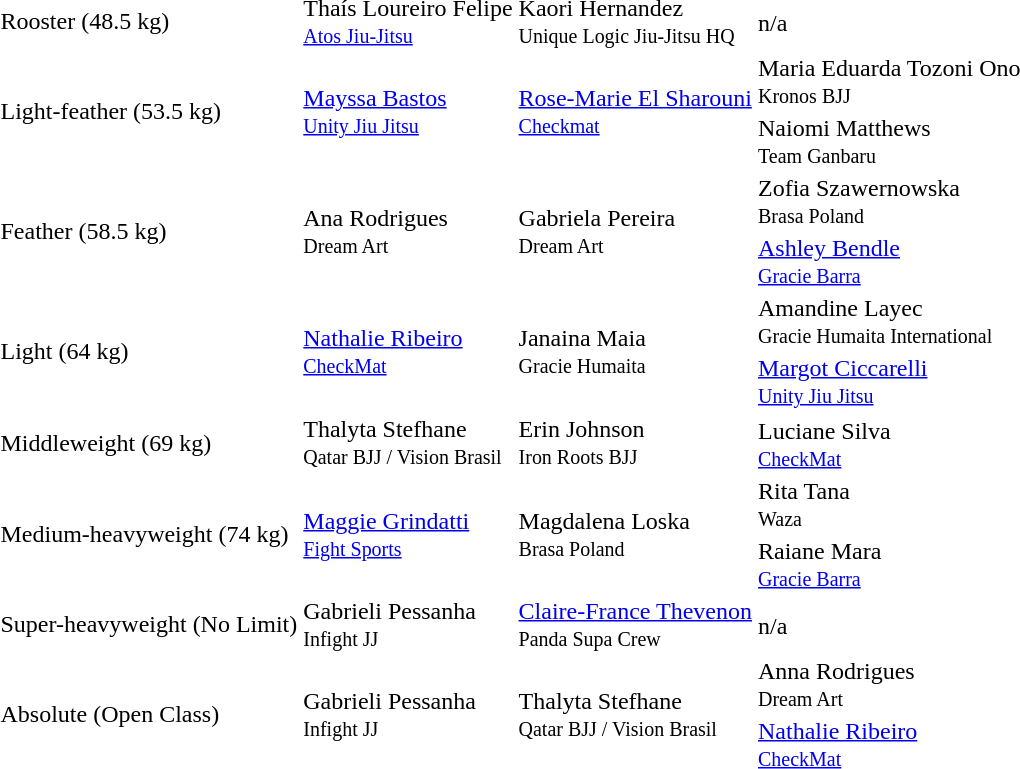<table>
<tr>
<td rowspan=2>Rooster (48.5 kg)</td>
<td rowspan=2> Thaís Loureiro Felipe<br><small><a href='#'>Atos Jiu-Jitsu</a></small></td>
<td rowspan=2> Kaori Hernandez<br><small>Unique Logic Jiu-Jitsu HQ</small></td>
</tr>
<tr>
<td>n/a</td>
</tr>
<tr>
<td rowspan=2>Light-feather (53.5 kg)</td>
<td rowspan=2> <a href='#'>Mayssa Bastos</a><br><small><a href='#'>Unity Jiu Jitsu</a></small></td>
<td rowspan=2> <a href='#'>Rose-Marie El Sharouni</a><br><small><a href='#'>Checkmat</a></small></td>
<td> Maria Eduarda Tozoni Ono<br><small>Kronos BJJ</small></td>
</tr>
<tr>
<td> Naiomi Matthews<br><small>Team Ganbaru</small></td>
</tr>
<tr>
<td rowspan=2>Feather (58.5 kg)</td>
<td rowspan=2> Ana Rodrigues<br><small>Dream Art</small></td>
<td rowspan=2> Gabriela Pereira<br><small>Dream Art</small></td>
<td> Zofia Szawernowska<br><small>Brasa Poland</small></td>
</tr>
<tr>
<td> <a href='#'>Ashley Bendle</a><br><small><a href='#'>Gracie Barra</a></small></td>
</tr>
<tr>
<td rowspan=2>Light (64 kg)</td>
<td rowspan=2> <a href='#'>Nathalie Ribeiro</a><br><small><a href='#'>CheckMat</a></small></td>
<td rowspan=2> Janaina Maia<br><small>Gracie Humaita</small></td>
<td> Amandine Layec<br><small>Gracie Humaita International</small></td>
</tr>
<tr>
<td> <a href='#'>Margot Ciccarelli</a><br><small><a href='#'>Unity Jiu Jitsu</a></small></td>
</tr>
<tr>
<td rowspan=2>Middleweight (69 kg)</td>
<td rowspan=2> Thalyta Stefhane<br><small>Qatar BJJ / Vision Brasil</small></td>
<td rowspan=2> Erin Johnson<br><small>Iron Roots BJJ</small></td>
</tr>
<tr>
<td> Luciane Silva<br><small><a href='#'>CheckMat</a></small></td>
</tr>
<tr>
<td rowspan=2>Medium-heavyweight (74 kg)</td>
<td rowspan=2> <a href='#'>Maggie Grindatti</a><br><small><a href='#'>Fight Sports</a></small></td>
<td rowspan=2> Magdalena Loska<br><small>Brasa Poland</small></td>
<td> Rita Tana<br><small>Waza</small></td>
</tr>
<tr>
<td> Raiane Mara<br><small><a href='#'>Gracie Barra</a></small></td>
</tr>
<tr>
<td rowspan=2>Super-heavyweight (No Limit)</td>
<td rowspan=2> Gabrieli Pessanha<br><small>Infight JJ</small></td>
<td rowspan=2> <a href='#'>Claire-France Thevenon</a><br><small>Panda Supa Crew</small></td>
</tr>
<tr>
<td>n/a</td>
</tr>
<tr>
<td rowspan=2>Absolute (Open Class)</td>
<td rowspan=2> Gabrieli Pessanha<br><small>Infight JJ</small></td>
<td rowspan=2> Thalyta Stefhane<br><small>Qatar BJJ / Vision Brasil</small></td>
<td> Anna Rodrigues<br><small>Dream Art</small></td>
</tr>
<tr>
<td> <a href='#'>Nathalie Ribeiro</a><br><small><a href='#'>CheckMat</a></small></td>
</tr>
<tr>
</tr>
</table>
